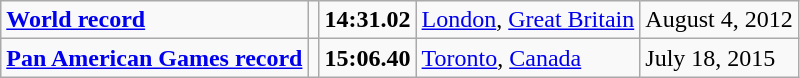<table class="wikitable">
<tr>
<td><strong><a href='#'>World record</a></strong></td>
<td></td>
<td><strong>14:31.02</strong></td>
<td><a href='#'>London</a>, <a href='#'>Great Britain</a></td>
<td>August 4, 2012</td>
</tr>
<tr>
<td><strong><a href='#'>Pan American Games record</a></strong></td>
<td></td>
<td><strong>15:06.40</strong></td>
<td><a href='#'>Toronto</a>, <a href='#'>Canada</a></td>
<td>July 18, 2015</td>
</tr>
</table>
